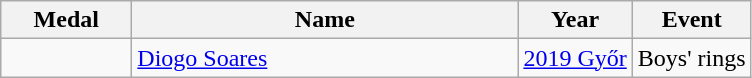<table class="wikitable sortable">
<tr>
<th style="width:5em;">Medal</th>
<th width=250>Name</th>
<th>Year</th>
<th>Event</th>
</tr>
<tr>
<td></td>
<td><a href='#'> Diogo Soares</a></td>
<td> <a href='#'>2019 Győr</a></td>
<td>Boys' rings</td>
</tr>
</table>
